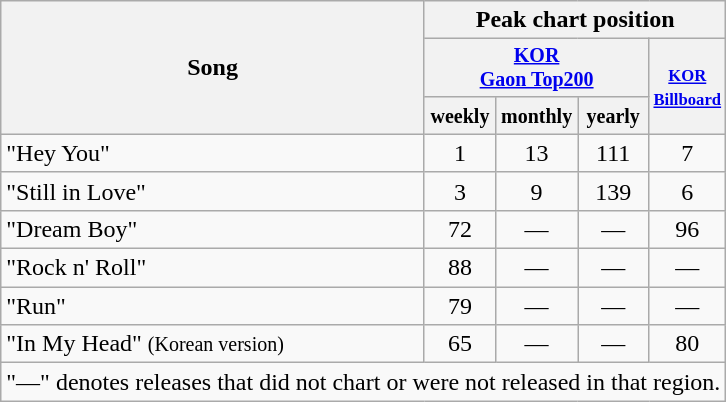<table class="wikitable table" style="text-align:center;">
<tr>
<th rowspan="3">Song</th>
<th colspan="9">Peak chart position</th>
</tr>
<tr style="font-size:smaller;">
<th width="40" colspan="3"><a href='#'>KOR<br>Gaon Top200</a></th>
<th width="40" rowspan="2"><small><a href='#'>KOR<br>Billboard</a></small></th>
</tr>
<tr>
<th colspan="1" width="40"><small>weekly</small></th>
<th colspan width="40"><small>monthly</small></th>
<th colspan width="40"><small>yearly</small></th>
</tr>
<tr>
<td align="left">"Hey You"</td>
<td>1</td>
<td>13</td>
<td>111</td>
<td>7</td>
</tr>
<tr>
<td align="left">"Still in Love"</td>
<td>3</td>
<td>9</td>
<td>139</td>
<td>6</td>
</tr>
<tr>
<td align="left">"Dream Boy"</td>
<td>72</td>
<td>—</td>
<td>—</td>
<td>96</td>
</tr>
<tr>
<td align="left">"Rock n' Roll"</td>
<td>88</td>
<td>—</td>
<td>—</td>
<td>—</td>
</tr>
<tr>
<td align="left">"Run"</td>
<td>79</td>
<td>—</td>
<td>—</td>
<td>—</td>
</tr>
<tr>
<td align="left">"In My Head" <small>(Korean version)</small></td>
<td>65</td>
<td>—</td>
<td>—</td>
<td>80</td>
</tr>
<tr>
<td colspan="14">"—" denotes releases that did not chart or were not released in that region.</td>
</tr>
</table>
